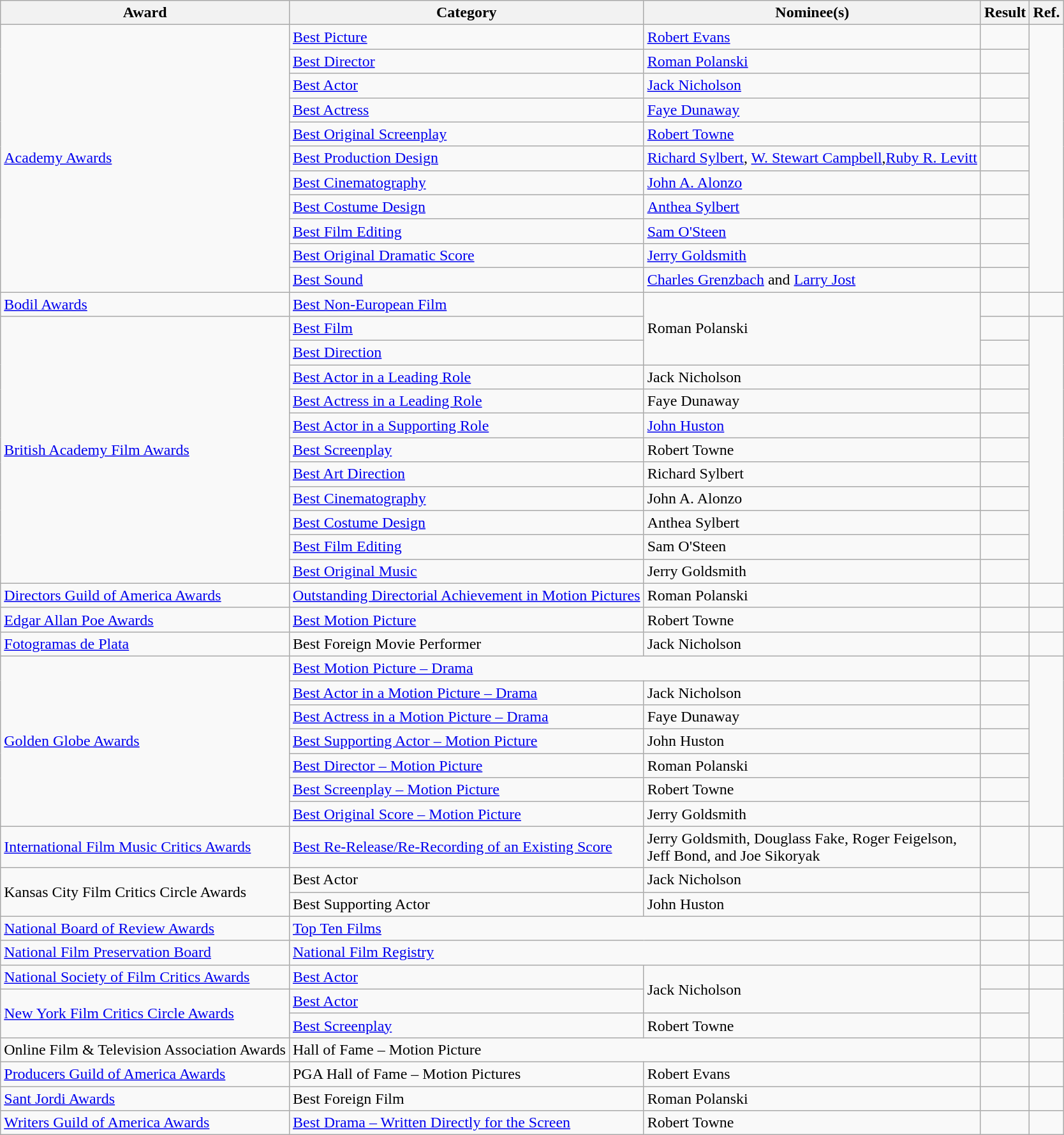<table class="wikitable plainrowheaders">
<tr>
<th>Award</th>
<th>Category</th>
<th>Nominee(s)</th>
<th>Result</th>
<th>Ref.</th>
</tr>
<tr>
<td rowspan="11"><a href='#'>Academy Awards</a></td>
<td><a href='#'>Best Picture</a></td>
<td><a href='#'>Robert Evans</a></td>
<td></td>
<td align="center" rowspan="11"> <br></td>
</tr>
<tr>
<td><a href='#'>Best Director</a></td>
<td><a href='#'>Roman Polanski</a></td>
<td></td>
</tr>
<tr>
<td><a href='#'>Best Actor</a></td>
<td><a href='#'>Jack Nicholson</a></td>
<td></td>
</tr>
<tr>
<td><a href='#'>Best Actress</a></td>
<td><a href='#'>Faye Dunaway</a></td>
<td></td>
</tr>
<tr>
<td><a href='#'>Best Original Screenplay</a></td>
<td><a href='#'>Robert Towne</a></td>
<td></td>
</tr>
<tr>
<td><a href='#'>Best Production Design</a></td>
<td><a href='#'>Richard Sylbert</a>, <a href='#'>W. Stewart Campbell</a>,<a href='#'>Ruby R. Levitt</a></td>
<td></td>
</tr>
<tr>
<td><a href='#'>Best Cinematography</a></td>
<td><a href='#'>John A. Alonzo</a></td>
<td></td>
</tr>
<tr>
<td><a href='#'>Best Costume Design</a></td>
<td><a href='#'>Anthea Sylbert</a></td>
<td></td>
</tr>
<tr>
<td><a href='#'>Best Film Editing</a></td>
<td><a href='#'>Sam O'Steen</a></td>
<td></td>
</tr>
<tr>
<td><a href='#'>Best Original Dramatic Score</a></td>
<td><a href='#'>Jerry Goldsmith</a></td>
<td></td>
</tr>
<tr>
<td><a href='#'>Best Sound</a></td>
<td><a href='#'>Charles Grenzbach</a> and <a href='#'>Larry Jost</a></td>
<td></td>
</tr>
<tr>
<td><a href='#'>Bodil Awards</a></td>
<td><a href='#'>Best Non-European Film</a></td>
<td rowspan="3">Roman Polanski</td>
<td></td>
<td align="center"></td>
</tr>
<tr>
<td rowspan="11"><a href='#'>British Academy Film Awards</a></td>
<td><a href='#'>Best Film</a></td>
<td></td>
<td align="center" rowspan="11"></td>
</tr>
<tr>
<td><a href='#'>Best Direction</a></td>
<td></td>
</tr>
<tr>
<td><a href='#'>Best Actor in a Leading Role</a></td>
<td>Jack Nicholson </td>
<td></td>
</tr>
<tr>
<td><a href='#'>Best Actress in a Leading Role</a></td>
<td>Faye Dunaway</td>
<td></td>
</tr>
<tr>
<td><a href='#'>Best Actor in a Supporting Role</a></td>
<td><a href='#'>John Huston</a></td>
<td></td>
</tr>
<tr>
<td><a href='#'>Best Screenplay</a></td>
<td>Robert Towne </td>
<td></td>
</tr>
<tr>
<td><a href='#'>Best Art Direction</a></td>
<td>Richard Sylbert</td>
<td></td>
</tr>
<tr>
<td><a href='#'>Best Cinematography</a></td>
<td>John A. Alonzo</td>
<td></td>
</tr>
<tr>
<td><a href='#'>Best Costume Design</a></td>
<td>Anthea Sylbert</td>
<td></td>
</tr>
<tr>
<td><a href='#'>Best Film Editing</a></td>
<td>Sam O'Steen</td>
<td></td>
</tr>
<tr>
<td><a href='#'>Best Original Music</a></td>
<td>Jerry Goldsmith</td>
<td></td>
</tr>
<tr>
<td><a href='#'>Directors Guild of America Awards</a></td>
<td><a href='#'>Outstanding Directorial Achievement in Motion Pictures</a></td>
<td>Roman Polanski</td>
<td></td>
<td align="center"></td>
</tr>
<tr>
<td><a href='#'>Edgar Allan Poe Awards</a></td>
<td><a href='#'>Best Motion Picture</a></td>
<td>Robert Towne</td>
<td></td>
<td align="center"></td>
</tr>
<tr>
<td><a href='#'>Fotogramas de Plata</a></td>
<td>Best Foreign Movie Performer</td>
<td>Jack Nicholson </td>
<td></td>
<td align="center"></td>
</tr>
<tr>
<td rowspan="7"><a href='#'>Golden Globe Awards</a></td>
<td colspan="2"><a href='#'>Best Motion Picture – Drama</a></td>
<td></td>
<td align="center" rowspan="7"></td>
</tr>
<tr>
<td><a href='#'>Best Actor in a Motion Picture – Drama</a></td>
<td>Jack Nicholson</td>
<td></td>
</tr>
<tr>
<td><a href='#'>Best Actress in a Motion Picture – Drama</a></td>
<td>Faye Dunaway</td>
<td></td>
</tr>
<tr>
<td><a href='#'>Best Supporting Actor – Motion Picture</a></td>
<td>John Huston</td>
<td></td>
</tr>
<tr>
<td><a href='#'>Best Director – Motion Picture</a></td>
<td>Roman Polanski</td>
<td></td>
</tr>
<tr>
<td><a href='#'>Best Screenplay – Motion Picture</a></td>
<td>Robert Towne</td>
<td></td>
</tr>
<tr>
<td><a href='#'>Best Original Score – Motion Picture</a></td>
<td>Jerry Goldsmith</td>
<td></td>
</tr>
<tr>
<td><a href='#'>International Film Music Critics Awards</a></td>
<td><a href='#'>Best Re-Release/Re-Recording of an Existing Score</a></td>
<td>Jerry Goldsmith, Douglass Fake, Roger Feigelson, <br> Jeff Bond, and Joe Sikoryak</td>
<td></td>
<td align="center"></td>
</tr>
<tr>
<td rowspan="2">Kansas City Film Critics Circle Awards</td>
<td>Best Actor</td>
<td>Jack Nicholson</td>
<td></td>
<td align="center" rowspan="2"></td>
</tr>
<tr>
<td>Best Supporting Actor</td>
<td>John Huston</td>
<td></td>
</tr>
<tr>
<td><a href='#'>National Board of Review Awards</a></td>
<td colspan="2"><a href='#'>Top Ten Films</a></td>
<td></td>
<td align="center"></td>
</tr>
<tr>
<td><a href='#'>National Film Preservation Board</a></td>
<td colspan="2"><a href='#'>National Film Registry</a></td>
<td></td>
<td align="center"></td>
</tr>
<tr>
<td><a href='#'>National Society of Film Critics Awards</a></td>
<td><a href='#'>Best Actor</a></td>
<td rowspan="2">Jack Nicholson </td>
<td></td>
<td align="center"></td>
</tr>
<tr>
<td rowspan="2"><a href='#'>New York Film Critics Circle Awards</a></td>
<td><a href='#'>Best Actor</a></td>
<td></td>
<td align="center" rowspan="2"></td>
</tr>
<tr>
<td><a href='#'>Best Screenplay</a></td>
<td>Robert Towne</td>
<td></td>
</tr>
<tr>
<td>Online Film & Television Association Awards</td>
<td colspan="2">Hall of Fame – Motion Picture</td>
<td></td>
<td align="center"></td>
</tr>
<tr>
<td><a href='#'>Producers Guild of America Awards</a></td>
<td>PGA Hall of Fame – Motion Pictures</td>
<td>Robert Evans</td>
<td></td>
<td align="center"></td>
</tr>
<tr>
<td><a href='#'>Sant Jordi Awards</a></td>
<td>Best Foreign Film</td>
<td>Roman Polanski</td>
<td></td>
<td align="center"></td>
</tr>
<tr>
<td><a href='#'>Writers Guild of America Awards</a></td>
<td><a href='#'>Best Drama – Written Directly for the Screen</a></td>
<td>Robert Towne</td>
<td></td>
<td align="center"></td>
</tr>
</table>
